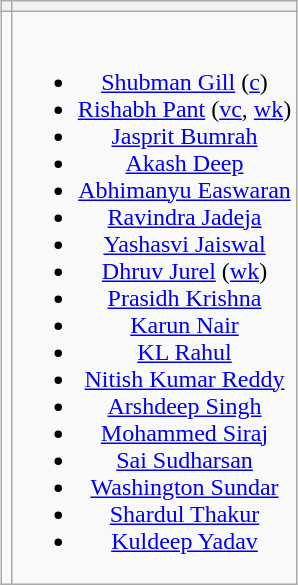<table class="wikitable" style="text-align:center;margin:auto">
<tr>
<th></th>
<th></th>
</tr>
<tr style="vertical-align:top">
<td></td>
<td><br><ul><li><a href='#'>Shubman Gill</a> (<a href='#'>c</a>)</li><li><a href='#'>Rishabh Pant</a> (<a href='#'>vc</a>, <a href='#'>wk</a>)</li><li><a href='#'>Jasprit Bumrah</a></li><li><a href='#'>Akash Deep</a></li><li><a href='#'>Abhimanyu Easwaran</a></li><li><a href='#'>Ravindra Jadeja</a></li><li><a href='#'>Yashasvi Jaiswal</a></li><li><a href='#'>Dhruv Jurel</a> (<a href='#'>wk</a>)</li><li><a href='#'>Prasidh Krishna</a></li><li><a href='#'>Karun Nair</a></li><li><a href='#'>KL Rahul</a></li><li><a href='#'>Nitish Kumar Reddy</a></li><li><a href='#'>Arshdeep Singh</a></li><li><a href='#'>Mohammed Siraj</a></li><li><a href='#'>Sai Sudharsan</a></li><li><a href='#'>Washington Sundar</a></li><li><a href='#'>Shardul Thakur</a></li><li><a href='#'>Kuldeep Yadav</a></li></ul></td>
</tr>
</table>
